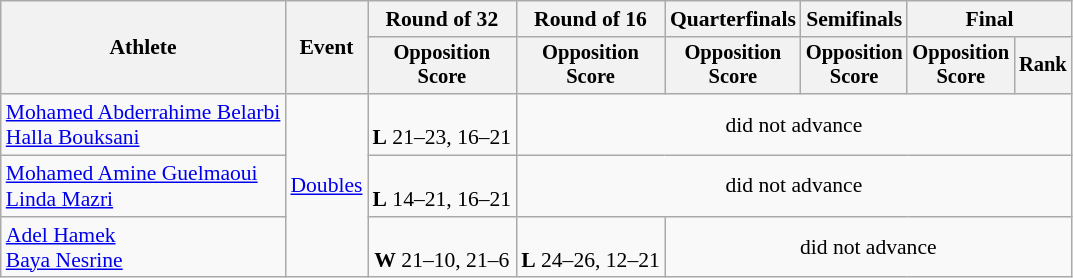<table class=wikitable style="font-size:90%">
<tr>
<th rowspan=2>Athlete</th>
<th rowspan=2>Event</th>
<th>Round of 32</th>
<th>Round of 16</th>
<th>Quarterfinals</th>
<th>Semifinals</th>
<th colspan=2>Final</th>
</tr>
<tr style="font-size:95%">
<th>Opposition<br>Score</th>
<th>Opposition<br>Score</th>
<th>Opposition<br>Score</th>
<th>Opposition<br>Score</th>
<th>Opposition<br>Score</th>
<th>Rank</th>
</tr>
<tr align=center>
<td align=left><a href='#'>Mohamed Abderrahime Belarbi</a><br><a href='#'>Halla Bouksani</a></td>
<td align=left rowspan=3><a href='#'>Doubles</a></td>
<td><br><strong>L</strong> 21–23, 16–21</td>
<td colspan=5>did not advance</td>
</tr>
<tr align=center>
<td align=left><a href='#'>Mohamed Amine Guelmaoui</a><br><a href='#'>Linda Mazri</a></td>
<td><br><strong>L</strong> 14–21, 16–21</td>
<td colspan=5>did not advance</td>
</tr>
<tr align=center>
<td align=left><a href='#'>Adel Hamek</a><br><a href='#'>Baya Nesrine</a></td>
<td><br><strong>W</strong> 21–10, 21–6</td>
<td><br><strong>L</strong> 24–26, 12–21</td>
<td colspan=4>did not advance</td>
</tr>
</table>
